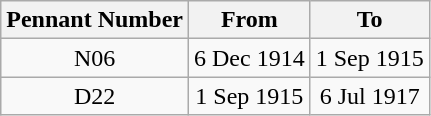<table class="wikitable" style="text-align:center">
<tr>
<th>Pennant Number</th>
<th>From</th>
<th>To</th>
</tr>
<tr>
<td>N06</td>
<td>6 Dec 1914</td>
<td>1 Sep 1915</td>
</tr>
<tr>
<td>D22</td>
<td>1 Sep 1915</td>
<td>6 Jul 1917</td>
</tr>
</table>
